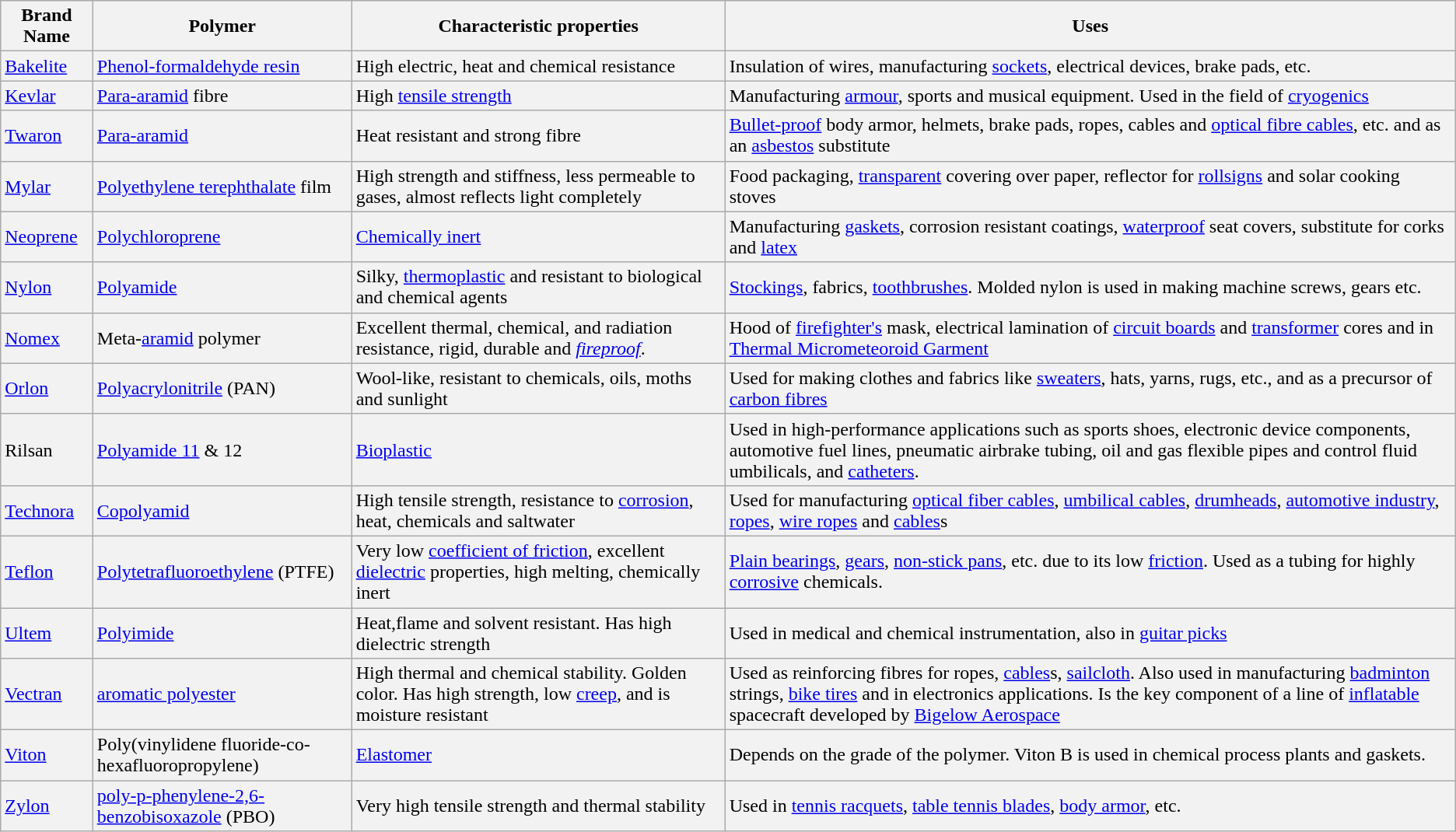<table class="wikitable" style="background:#F2F2F2">
<tr>
<th>Brand Name</th>
<th>Polymer</th>
<th>Characteristic properties</th>
<th>Uses</th>
</tr>
<tr>
<td><a href='#'>Bakelite</a></td>
<td><a href='#'>Phenol-formaldehyde resin</a></td>
<td>High electric, heat and chemical resistance</td>
<td>Insulation of wires, manufacturing <a href='#'>sockets</a>, electrical devices, brake pads, etc.</td>
</tr>
<tr>
<td><a href='#'>Kevlar</a></td>
<td><a href='#'>Para-aramid</a> fibre</td>
<td>High <a href='#'>tensile strength</a></td>
<td>Manufacturing <a href='#'>armour</a>, sports and musical equipment. Used in the field of <a href='#'>cryogenics</a></td>
</tr>
<tr>
<td><a href='#'>Twaron</a></td>
<td><a href='#'>Para-aramid</a></td>
<td>Heat resistant and strong fibre</td>
<td><a href='#'>Bullet-proof</a> body armor, helmets, brake pads, ropes, cables and <a href='#'>optical fibre cables</a>, etc. and as an <a href='#'>asbestos</a> substitute</td>
</tr>
<tr>
<td><a href='#'>Mylar</a></td>
<td><a href='#'>Polyethylene terephthalate</a> film</td>
<td>High strength and stiffness, less permeable to gases, almost reflects light completely</td>
<td>Food packaging, <a href='#'>transparent</a> covering over paper, reflector for <a href='#'>rollsigns</a> and solar cooking stoves</td>
</tr>
<tr>
<td><a href='#'>Neoprene</a></td>
<td><a href='#'>Polychloroprene</a></td>
<td><a href='#'>Chemically inert</a></td>
<td>Manufacturing <a href='#'>gaskets</a>, corrosion resistant coatings, <a href='#'>waterproof</a> seat covers, substitute for corks and <a href='#'>latex</a></td>
</tr>
<tr>
<td><a href='#'>Nylon</a></td>
<td><a href='#'>Polyamide</a></td>
<td>Silky, <a href='#'>thermoplastic</a> and resistant to biological and chemical agents</td>
<td><a href='#'>Stockings</a>, fabrics, <a href='#'>toothbrushes</a>. Molded nylon is used in making machine screws, gears etc.</td>
</tr>
<tr>
<td><a href='#'>Nomex</a></td>
<td>Meta-<a href='#'>aramid</a> polymer</td>
<td>Excellent thermal, chemical, and radiation resistance, rigid, durable and <em><a href='#'>fireproof</a></em>.</td>
<td>Hood of <a href='#'>firefighter's</a> mask, electrical lamination of <a href='#'>circuit boards</a> and <a href='#'>transformer</a> cores and in <a href='#'>Thermal Micrometeoroid Garment</a></td>
</tr>
<tr>
<td><a href='#'>Orlon</a></td>
<td><a href='#'>Polyacrylonitrile</a> (PAN)</td>
<td>Wool-like, resistant to chemicals, oils, moths and sunlight</td>
<td>Used for making clothes and fabrics like <a href='#'>sweaters</a>, hats, yarns, rugs, etc., and as a precursor of <a href='#'>carbon fibres</a></td>
</tr>
<tr>
<td>Rilsan</td>
<td><a href='#'>Polyamide 11</a> & 12</td>
<td><a href='#'>Bioplastic</a></td>
<td>Used in high-performance applications such as sports shoes, electronic device components, automotive fuel lines, pneumatic airbrake tubing, oil and gas flexible pipes and control fluid umbilicals, and <a href='#'>catheters</a>.</td>
</tr>
<tr>
<td><a href='#'>Technora</a></td>
<td><a href='#'>Copolyamid</a></td>
<td>High tensile strength, resistance to <a href='#'>corrosion</a>, heat, chemicals and saltwater</td>
<td>Used for manufacturing <a href='#'>optical fiber cables</a>, <a href='#'>umbilical cables</a>, <a href='#'>drumheads</a>, <a href='#'>automotive industry</a>, <a href='#'>ropes</a>, <a href='#'>wire ropes</a> and <a href='#'>cables</a>s</td>
</tr>
<tr>
<td><a href='#'>Teflon</a></td>
<td><a href='#'>Polytetrafluoroethylene</a> (PTFE)</td>
<td>Very low <a href='#'>coefficient of friction</a>, excellent <a href='#'>dielectric</a> properties, high melting, chemically inert</td>
<td><a href='#'>Plain bearings</a>, <a href='#'>gears</a>, <a href='#'>non-stick pans</a>, etc. due to its low <a href='#'>friction</a>. Used as a tubing for highly <a href='#'>corrosive</a> chemicals.</td>
</tr>
<tr>
<td><a href='#'>Ultem</a></td>
<td><a href='#'>Polyimide</a></td>
<td>Heat,flame and solvent resistant. Has high dielectric strength</td>
<td>Used in medical and chemical instrumentation, also in <a href='#'>guitar picks</a></td>
</tr>
<tr>
<td><a href='#'>Vectran</a></td>
<td><a href='#'>aromatic polyester</a></td>
<td>High thermal and chemical stability. Golden color. Has high strength, low <a href='#'>creep</a>, and is moisture resistant</td>
<td>Used as reinforcing fibres for ropes, <a href='#'>cables</a>s, <a href='#'>sailcloth</a>. Also used in manufacturing <a href='#'>badminton</a> strings, <a href='#'>bike tires</a> and in electronics applications. Is the key component of a line of <a href='#'>inflatable</a> spacecraft developed by <a href='#'>Bigelow Aerospace</a></td>
</tr>
<tr>
<td><a href='#'>Viton</a></td>
<td>Poly(vinylidene fluoride-co-hexafluoropropylene)</td>
<td><a href='#'>Elastomer</a></td>
<td>Depends on the grade of the polymer. Viton B is used in chemical process plants and gaskets.</td>
</tr>
<tr>
<td><a href='#'>Zylon</a></td>
<td><a href='#'>poly-p-phenylene-2,6-benzobisoxazole</a> (PBO)</td>
<td>Very high tensile strength and thermal stability</td>
<td>Used in <a href='#'>tennis racquets</a>, <a href='#'>table tennis blades</a>, <a href='#'>body armor</a>, etc.</td>
</tr>
</table>
